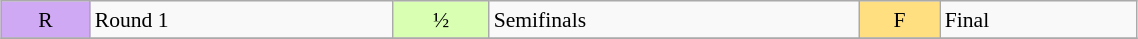<table class="wikitable" style="margin:0.5em auto; font-size:90%; line-height:1.25em;" width=60%;>
<tr>
<td bgcolor="#D0A9F5" align=center>R</td>
<td>Round 1</td>
<td bgcolor="#D9FFB2" align=center>½</td>
<td>Semifinals</td>
<td bgcolor="#FFDF80" align=center>F</td>
<td>Final</td>
</tr>
<tr>
</tr>
</table>
